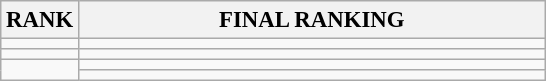<table class="wikitable" style="font-size:95%;">
<tr>
<th>RANK</th>
<th align="left" style="width: 20em">FINAL RANKING</th>
</tr>
<tr>
<td align="center"></td>
<td></td>
</tr>
<tr>
<td align="center"></td>
<td></td>
</tr>
<tr>
<td rowspan=2 align="center"></td>
<td></td>
</tr>
<tr>
<td></td>
</tr>
</table>
